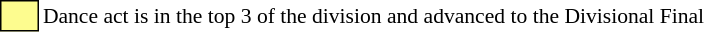<table class="toccolours" style="font-size: 90%; white-space: nowrap;">
<tr>
<td style="background:#fdfc8f; border:1px solid black;">      </td>
<td>Dance act is in the top 3 of the division and advanced to the Divisional Final</td>
</tr>
</table>
